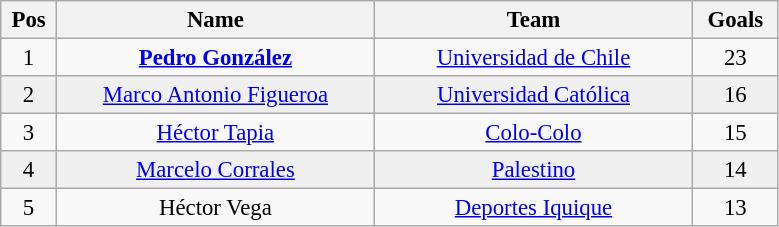<table class="wikitable" style="font-size:95%; text-align:center;">
<tr>
<th width="30">Pos</th>
<th width="205">Name</th>
<th width="205">Team</th>
<th width="50">Goals</th>
</tr>
<tr>
<td>1</td>
<td> <strong><a href='#'>Pedro González</a></strong></td>
<td><a href='#'>Universidad de Chile</a></td>
<td>23</td>
</tr>
<tr bgcolor="#F0F0F0">
<td>2</td>
<td> <a href='#'>Marco Antonio Figueroa</a></td>
<td><a href='#'>Universidad Católica</a></td>
<td>16</td>
</tr>
<tr>
<td>3</td>
<td> <a href='#'>Héctor Tapia</a></td>
<td><a href='#'>Colo-Colo</a></td>
<td>15</td>
</tr>
<tr bgcolor="#F0F0F0">
<td>4</td>
<td> <a href='#'>Marcelo Corrales</a></td>
<td><a href='#'>Palestino</a></td>
<td>14</td>
</tr>
<tr>
<td>5</td>
<td> Héctor Vega</td>
<td><a href='#'>Deportes Iquique</a></td>
<td>13</td>
</tr>
</table>
